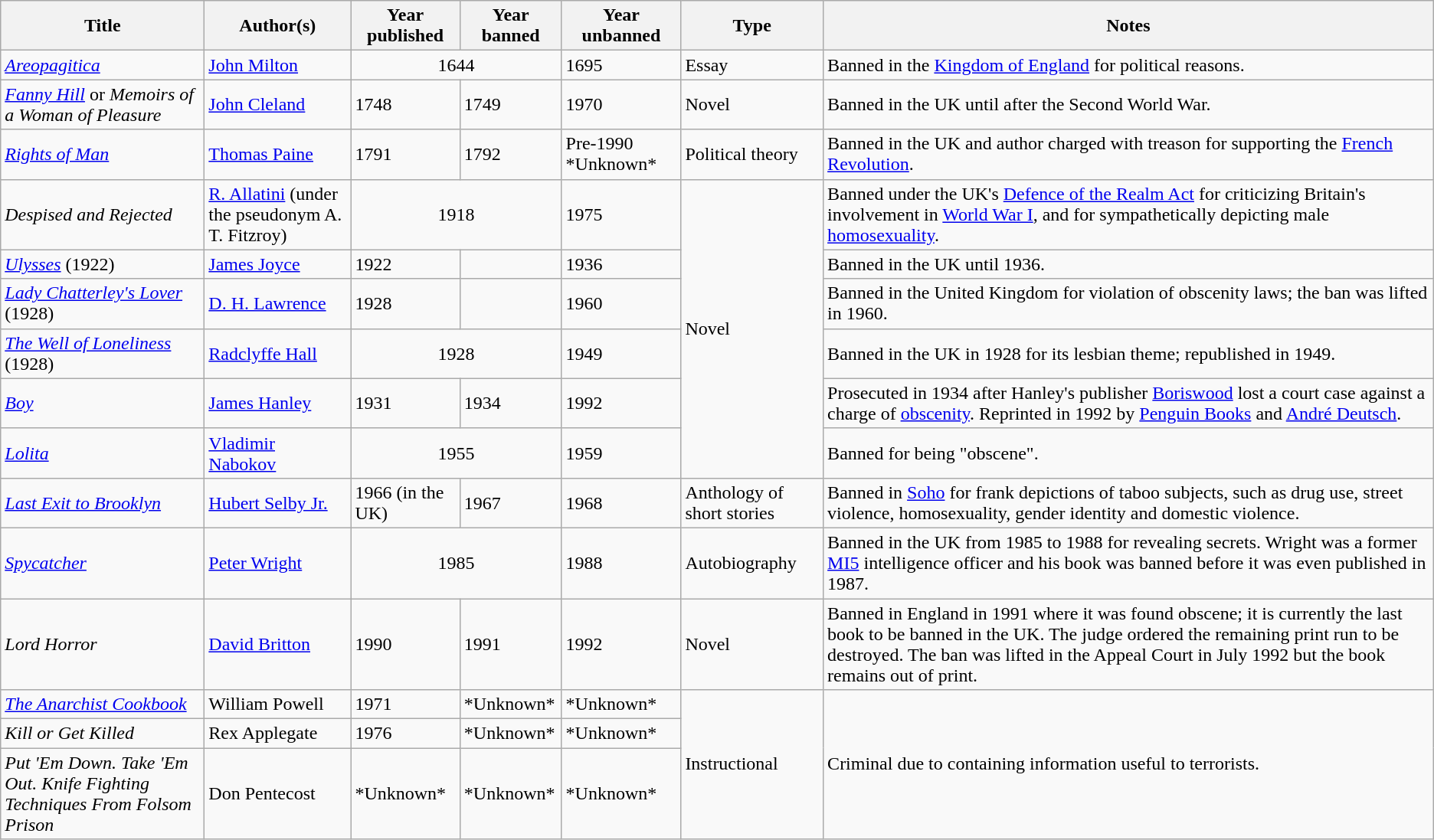<table class="wikitable sortable sticky-header">
<tr>
<th width="170pt">Title</th>
<th width="120pt">Author(s)</th>
<th>Year published</th>
<th>Year banned</th>
<th>Year unbanned</th>
<th>Type</th>
<th class="unsortable">Notes</th>
</tr>
<tr>
<td><em><a href='#'>Areopagitica</a></em></td>
<td><a href='#'>John Milton</a></td>
<td colspan="2" style="text-align:center";>1644</td>
<td>1695</td>
<td>Essay</td>
<td>Banned in the <a href='#'>Kingdom of England</a> for political reasons.</td>
</tr>
<tr>
<td><em><a href='#'>Fanny Hill</a></em> or <em>Memoirs of a Woman of Pleasure</em></td>
<td><a href='#'>John Cleland</a></td>
<td>1748</td>
<td>1749</td>
<td>1970</td>
<td>Novel</td>
<td>Banned in the UK until after the Second World War.</td>
</tr>
<tr>
<td><em><a href='#'>Rights of Man</a></em></td>
<td><a href='#'>Thomas Paine</a></td>
<td>1791</td>
<td>1792</td>
<td>Pre-1990 *Unknown*</td>
<td>Political theory</td>
<td>Banned in the UK and author charged with treason for supporting the <a href='#'>French Revolution</a>.</td>
</tr>
<tr>
<td><em>Despised and Rejected</em></td>
<td><a href='#'>R. Allatini</a> (under the pseudonym A. T. Fitzroy)</td>
<td colspan="2" style="text-align:center";>1918</td>
<td>1975</td>
<td rowspan="6">Novel</td>
<td>Banned under the UK's <a href='#'>Defence of the Realm Act</a> for criticizing Britain's involvement in <a href='#'>World War I</a>, and for sympathetically depicting male <a href='#'>homosexuality</a>.</td>
</tr>
<tr>
<td><em><a href='#'>Ulysses</a></em> (1922)</td>
<td><a href='#'>James Joyce</a></td>
<td>1922</td>
<td></td>
<td>1936</td>
<td>Banned in the UK until 1936.</td>
</tr>
<tr>
<td><em><a href='#'>Lady Chatterley's Lover</a></em> (1928)</td>
<td><a href='#'>D. H. Lawrence</a></td>
<td>1928</td>
<td></td>
<td>1960</td>
<td>Banned in the United Kingdom for violation of obscenity laws; the ban was lifted in 1960.</td>
</tr>
<tr>
<td><em><a href='#'>The Well of Loneliness</a></em> (1928)</td>
<td><a href='#'>Radclyffe Hall</a></td>
<td colspan="2" style="text-align:center";>1928</td>
<td>1949</td>
<td>Banned in the UK in 1928 for its lesbian theme; republished in 1949.</td>
</tr>
<tr>
<td><em><a href='#'>Boy</a></em></td>
<td><a href='#'>James Hanley</a></td>
<td>1931</td>
<td>1934</td>
<td>1992</td>
<td>Prosecuted in 1934 after Hanley's publisher <a href='#'>Boriswood</a> lost a court case against a charge of <a href='#'>obscenity</a>. Reprinted in 1992 by <a href='#'>Penguin Books</a> and <a href='#'>André Deutsch</a>.</td>
</tr>
<tr>
<td><em><a href='#'>Lolita</a></em></td>
<td><a href='#'>Vladimir Nabokov</a></td>
<td colspan="2" style="text-align:center";>1955</td>
<td>1959</td>
<td>Banned for being "obscene".</td>
</tr>
<tr>
<td><em><a href='#'>Last Exit to Brooklyn</a></em></td>
<td><a href='#'>Hubert Selby Jr.</a></td>
<td>1966 (in the UK)</td>
<td>1967</td>
<td>1968</td>
<td>Anthology of short stories</td>
<td>Banned in <a href='#'>Soho</a> for frank depictions of taboo subjects, such as drug use, street violence, homosexuality, gender identity and domestic violence.</td>
</tr>
<tr>
<td><em><a href='#'>Spycatcher</a></em></td>
<td><a href='#'>Peter Wright</a></td>
<td colspan="2" style="text-align:center";>1985</td>
<td>1988</td>
<td>Autobiography</td>
<td>Banned in the UK from 1985 to 1988 for revealing secrets. Wright was a former <a href='#'>MI5</a> intelligence officer and his book was banned before it was even published in 1987.</td>
</tr>
<tr>
<td><em>Lord Horror</em></td>
<td><a href='#'>David Britton</a></td>
<td>1990</td>
<td>1991</td>
<td>1992</td>
<td>Novel</td>
<td>Banned in England in 1991 where it was found obscene; it is currently the last book to be banned in the UK. The judge ordered the remaining print run to be destroyed. The ban was lifted in the Appeal Court in July 1992 but the book remains out of print.</td>
</tr>
<tr>
<td><em><a href='#'>The Anarchist Cookbook</a></em></td>
<td>William Powell</td>
<td>1971</td>
<td>*Unknown*</td>
<td>*Unknown*</td>
<td rowspan="3">Instructional</td>
<td rowspan="3">Criminal due to containing information useful to terrorists.</td>
</tr>
<tr>
<td><em>Kill or Get Killed</em></td>
<td>Rex Applegate</td>
<td>1976</td>
<td>*Unknown*</td>
<td>*Unknown*</td>
</tr>
<tr>
<td><em>Put 'Em Down. Take 'Em Out. Knife Fighting Techniques From Folsom Prison</em></td>
<td>Don Pentecost</td>
<td>*Unknown*</td>
<td>*Unknown*</td>
<td>*Unknown*</td>
</tr>
</table>
